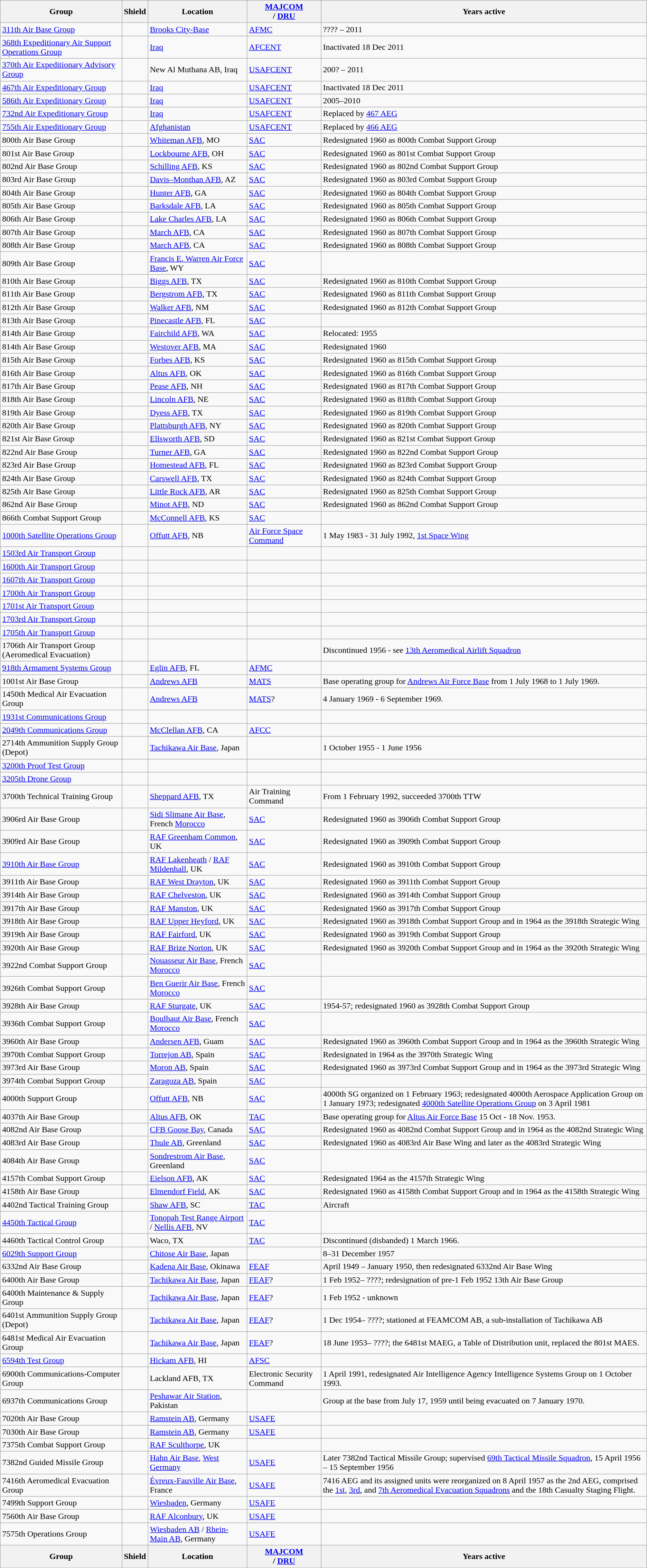<table class="wikitable sortable">
<tr>
<th>Group</th>
<th>Shield</th>
<th>Location</th>
<th><a href='#'>MAJCOM</a><br>/ <a href='#'>DRU</a></th>
<th>Years active</th>
</tr>
<tr>
<td><a href='#'>311th Air Base Group</a></td>
<td></td>
<td><a href='#'>Brooks City-Base</a></td>
<td><a href='#'>AFMC</a></td>
<td>???? – 2011</td>
</tr>
<tr>
<td><a href='#'>368th Expeditionary Air Support Operations Group</a></td>
<td></td>
<td><a href='#'>Iraq</a></td>
<td><a href='#'>AFCENT</a></td>
<td>Inactivated 18 Dec 2011</td>
</tr>
<tr>
<td><a href='#'>370th Air Expeditionary Advisory Group</a></td>
<td></td>
<td>New Al Muthana AB, Iraq</td>
<td><a href='#'>USAFCENT</a></td>
<td>200? – 2011</td>
</tr>
<tr>
<td><a href='#'>467th Air Expeditionary Group</a></td>
<td></td>
<td><a href='#'>Iraq</a></td>
<td><a href='#'>USAFCENT</a></td>
<td>Inactivated 18 Dec 2011</td>
</tr>
<tr>
<td><a href='#'>586th Air Expeditionary Group</a></td>
<td></td>
<td><a href='#'>Iraq</a></td>
<td><a href='#'>USAFCENT</a></td>
<td>2005–2010</td>
</tr>
<tr>
<td><a href='#'>732nd Air Expeditionary Group</a></td>
<td></td>
<td><a href='#'>Iraq</a></td>
<td><a href='#'>USAFCENT</a></td>
<td>Replaced by <a href='#'>467 AEG</a></td>
</tr>
<tr>
<td><a href='#'>755th Air Expeditionary Group</a></td>
<td></td>
<td><a href='#'>Afghanistan</a></td>
<td><a href='#'>USAFCENT</a></td>
<td>Replaced by <a href='#'>466 AEG</a></td>
</tr>
<tr>
<td>800th Air Base Group</td>
<td></td>
<td><a href='#'>Whiteman AFB</a>, MO</td>
<td><a href='#'>SAC</a></td>
<td>Redesignated 1960 as 800th Combat Support Group</td>
</tr>
<tr>
<td>801st Air Base Group</td>
<td></td>
<td><a href='#'>Lockbourne AFB</a>, OH</td>
<td><a href='#'>SAC</a></td>
<td>Redesignated 1960 as 801st Combat Support Group</td>
</tr>
<tr>
<td>802nd Air Base Group</td>
<td></td>
<td><a href='#'>Schilling AFB</a>, KS</td>
<td><a href='#'>SAC</a></td>
<td>Redesignated 1960 as 802nd Combat Support Group</td>
</tr>
<tr>
<td>803rd Air Base Group</td>
<td></td>
<td><a href='#'>Davis–Monthan AFB</a>, AZ</td>
<td><a href='#'>SAC</a></td>
<td>Redesignated 1960 as 803rd Combat Support Group</td>
</tr>
<tr>
<td>804th Air Base Group</td>
<td></td>
<td><a href='#'>Hunter AFB</a>, GA</td>
<td><a href='#'>SAC</a></td>
<td>Redesignated 1960 as 804th Combat Support Group</td>
</tr>
<tr>
<td>805th Air Base Group</td>
<td></td>
<td><a href='#'>Barksdale AFB</a>, LA</td>
<td><a href='#'>SAC</a></td>
<td>Redesignated 1960 as 805th Combat Support Group</td>
</tr>
<tr>
<td>806th Air Base Group</td>
<td></td>
<td><a href='#'>Lake Charles AFB</a>, LA</td>
<td><a href='#'>SAC</a></td>
<td>Redesignated 1960 as 806th Combat Support Group</td>
</tr>
<tr>
<td>807th Air Base Group</td>
<td></td>
<td><a href='#'>March AFB</a>, CA</td>
<td><a href='#'>SAC</a></td>
<td>Redesignated 1960 as 807th Combat Support Group</td>
</tr>
<tr>
<td>808th Air Base Group</td>
<td></td>
<td><a href='#'>March AFB</a>, CA</td>
<td><a href='#'>SAC</a></td>
<td>Redesignated 1960 as 808th Combat Support Group</td>
</tr>
<tr>
<td>809th Air Base Group</td>
<td></td>
<td><a href='#'>Francis E. Warren Air Force Base</a>, WY</td>
<td><a href='#'>SAC</a></td>
<td></td>
</tr>
<tr>
<td>810th Air Base Group</td>
<td></td>
<td><a href='#'>Biggs AFB</a>, TX</td>
<td><a href='#'>SAC</a></td>
<td>Redesignated 1960 as 810th Combat Support Group</td>
</tr>
<tr>
<td>811th Air Base Group</td>
<td></td>
<td><a href='#'>Bergstrom AFB</a>, TX</td>
<td><a href='#'>SAC</a></td>
<td>Redesignated 1960 as 811th Combat Support Group</td>
</tr>
<tr>
<td>812th Air Base Group</td>
<td></td>
<td><a href='#'>Walker AFB</a>, NM</td>
<td><a href='#'>SAC</a></td>
<td>Redesignated 1960 as 812th Combat Support Group</td>
</tr>
<tr>
<td>813th Air Base Group</td>
<td></td>
<td><a href='#'>Pinecastle AFB</a>, FL</td>
<td><a href='#'>SAC</a></td>
<td></td>
</tr>
<tr>
<td>814th Air Base Group</td>
<td></td>
<td><a href='#'>Fairchild AFB</a>, WA</td>
<td><a href='#'>SAC</a></td>
<td>Relocated: 1955</td>
</tr>
<tr>
<td>814th Air Base Group</td>
<td></td>
<td><a href='#'>Westover AFB</a>, MA</td>
<td><a href='#'>SAC</a></td>
<td>Redesignated 1960</td>
</tr>
<tr>
<td>815th Air Base Group</td>
<td></td>
<td><a href='#'>Forbes AFB</a>, KS</td>
<td><a href='#'>SAC</a></td>
<td>Redesignated 1960 as 815th Combat Support Group</td>
</tr>
<tr>
<td>816th Air Base Group</td>
<td></td>
<td><a href='#'>Altus AFB</a>, OK</td>
<td><a href='#'>SAC</a></td>
<td>Redesignated 1960 as 816th Combat Support Group</td>
</tr>
<tr>
<td>817th Air Base Group</td>
<td></td>
<td><a href='#'>Pease AFB</a>, NH</td>
<td><a href='#'>SAC</a></td>
<td>Redesignated 1960 as 817th Combat Support Group</td>
</tr>
<tr>
<td>818th Air Base Group</td>
<td></td>
<td><a href='#'>Lincoln AFB</a>, NE</td>
<td><a href='#'>SAC</a></td>
<td>Redesignated 1960 as 818th Combat Support Group</td>
</tr>
<tr>
<td>819th Air Base Group</td>
<td></td>
<td><a href='#'>Dyess AFB</a>, TX</td>
<td><a href='#'>SAC</a></td>
<td>Redesignated 1960 as 819th Combat Support Group</td>
</tr>
<tr>
<td>820th Air Base Group</td>
<td></td>
<td><a href='#'>Plattsburgh AFB</a>, NY</td>
<td><a href='#'>SAC</a></td>
<td>Redesignated 1960 as 820th Combat Support Group</td>
</tr>
<tr>
<td>821st Air Base Group</td>
<td></td>
<td><a href='#'>Ellsworth AFB</a>, SD</td>
<td><a href='#'>SAC</a></td>
<td>Redesignated 1960 as 821st Combat Support Group</td>
</tr>
<tr>
<td>822nd Air Base Group</td>
<td></td>
<td><a href='#'>Turner AFB</a>, GA</td>
<td><a href='#'>SAC</a></td>
<td>Redesignated 1960 as 822nd Combat Support Group</td>
</tr>
<tr>
<td>823rd Air Base Group</td>
<td></td>
<td><a href='#'>Homestead AFB</a>, FL</td>
<td><a href='#'>SAC</a></td>
<td>Redesignated 1960 as 823rd Combat Support Group</td>
</tr>
<tr>
<td>824th Air Base Group</td>
<td></td>
<td><a href='#'>Carswell AFB</a>, TX</td>
<td><a href='#'>SAC</a></td>
<td>Redesignated 1960 as 824th Combat Support Group</td>
</tr>
<tr>
<td>825th Air Base Group</td>
<td></td>
<td><a href='#'>Little Rock AFB</a>, AR</td>
<td><a href='#'>SAC</a></td>
<td>Redesignated 1960 as 825th Combat Support Group</td>
</tr>
<tr>
<td>862nd Air Base Group</td>
<td></td>
<td><a href='#'>Minot AFB</a>, ND</td>
<td><a href='#'>SAC</a></td>
<td>Redesignated 1960 as 862nd Combat Support Group</td>
</tr>
<tr>
<td>866th Combat Support Group</td>
<td></td>
<td><a href='#'>McConnell AFB</a>, KS</td>
<td><a href='#'>SAC</a></td>
<td></td>
</tr>
<tr>
<td><a href='#'>1000th Satellite Operations Group</a></td>
<td></td>
<td><a href='#'>Offutt AFB</a>, NB</td>
<td><a href='#'>Air Force Space Command</a></td>
<td>1 May 1983 - 31 July 1992, <a href='#'>1st Space Wing</a></td>
</tr>
<tr>
<td><a href='#'>1503rd Air Transport Group</a></td>
<td></td>
<td></td>
<td></td>
<td></td>
</tr>
<tr>
<td><a href='#'>1600th Air Transport Group</a></td>
<td></td>
<td></td>
<td></td>
<td></td>
</tr>
<tr>
<td><a href='#'>1607th Air Transport Group</a></td>
<td></td>
<td></td>
<td></td>
<td></td>
</tr>
<tr>
<td><a href='#'>1700th Air Transport Group</a></td>
<td></td>
<td></td>
<td></td>
<td></td>
</tr>
<tr>
<td><a href='#'>1701st Air Transport Group</a></td>
<td></td>
<td></td>
<td></td>
<td></td>
</tr>
<tr>
<td><a href='#'>1703rd Air Transport Group</a></td>
<td></td>
<td></td>
<td></td>
<td></td>
</tr>
<tr>
<td><a href='#'>1705th Air Transport Group</a></td>
<td></td>
<td></td>
<td></td>
<td></td>
</tr>
<tr>
<td>1706th Air Transport Group (Aeromedical Evacuation)</td>
<td></td>
<td></td>
<td></td>
<td>Discontinued 1956 - see <a href='#'>13th Aeromedical Airlift Squadron</a></td>
</tr>
<tr>
<td><a href='#'>918th Armament Systems Group</a></td>
<td></td>
<td><a href='#'>Eglin AFB</a>, FL</td>
<td><a href='#'>AFMC</a></td>
<td></td>
</tr>
<tr>
<td>1001st Air Base Group</td>
<td></td>
<td><a href='#'>Andrews AFB</a></td>
<td><a href='#'>MATS</a></td>
<td>Base operating group for <a href='#'>Andrews Air Force Base</a> from 1 July 1968 to 1 July 1969.</td>
</tr>
<tr>
<td>1450th Medical Air Evacuation Group</td>
<td></td>
<td><a href='#'>Andrews AFB</a></td>
<td><a href='#'>MATS</a>?</td>
<td>4 January 1969 - 6 September 1969.</td>
</tr>
<tr>
<td><a href='#'>1931st Communications Group</a></td>
<td></td>
<td></td>
<td></td>
<td></td>
</tr>
<tr>
<td><a href='#'>2049th Communications Group</a></td>
<td></td>
<td><a href='#'>McClellan AFB</a>, CA</td>
<td><a href='#'>AFCC</a></td>
<td></td>
</tr>
<tr>
<td>2714th Ammunition Supply Group (Depot)</td>
<td></td>
<td><a href='#'>Tachikawa Air Base</a>, Japan</td>
<td></td>
<td>1 October 1955 - 1 June 1956</td>
</tr>
<tr>
<td><a href='#'>3200th Proof Test Group</a></td>
<td></td>
<td></td>
<td></td>
<td></td>
</tr>
<tr>
<td><a href='#'>3205th Drone Group</a></td>
<td></td>
<td></td>
<td></td>
<td></td>
</tr>
<tr>
<td>3700th Technical Training Group</td>
<td></td>
<td><a href='#'>Sheppard AFB</a>, TX</td>
<td>Air Training Command</td>
<td>From 1 February 1992, succeeded 3700th TTW</td>
</tr>
<tr>
<td>3906rd Air Base Group</td>
<td></td>
<td><a href='#'>Sidi Slimane Air Base</a>, French <a href='#'>Morocco</a></td>
<td><a href='#'>SAC</a></td>
<td>Redesignated 1960 as 3906th Combat Support Group</td>
</tr>
<tr>
<td>3909rd Air Base Group</td>
<td></td>
<td><a href='#'>RAF Greenham Common</a>, UK</td>
<td><a href='#'>SAC</a></td>
<td>Redesignated 1960 as 3909th Combat Support Group</td>
</tr>
<tr>
<td><a href='#'>3910th Air Base Group</a></td>
<td></td>
<td><a href='#'>RAF Lakenheath</a> / <a href='#'>RAF Mildenhall</a>, UK</td>
<td><a href='#'>SAC</a></td>
<td>Redesignated 1960 as 3910th Combat Support Group</td>
</tr>
<tr>
<td>3911th Air Base Group</td>
<td></td>
<td><a href='#'>RAF West Drayton</a>, UK</td>
<td><a href='#'>SAC</a></td>
<td>Redesignated 1960 as 3911th Combat Support Group</td>
</tr>
<tr>
<td>3914th Air Base Group</td>
<td></td>
<td><a href='#'>RAF Chelveston</a>, UK</td>
<td><a href='#'>SAC</a></td>
<td>Redesignated 1960 as 3914th Combat Support Group</td>
</tr>
<tr>
<td>3917th Air Base Group</td>
<td></td>
<td><a href='#'>RAF Manston</a>, UK</td>
<td><a href='#'>SAC</a></td>
<td>Redesignated 1960 as 3917th Combat Support Group</td>
</tr>
<tr>
<td>3918th Air Base Group</td>
<td></td>
<td><a href='#'>RAF Upper Heyford</a>, UK</td>
<td><a href='#'>SAC</a></td>
<td>Redesignated 1960 as 3918th Combat Support Group and in 1964 as the 3918th Strategic Wing</td>
</tr>
<tr>
<td>3919th Air Base Group</td>
<td></td>
<td><a href='#'>RAF Fairford</a>, UK</td>
<td><a href='#'>SAC</a></td>
<td>Redesignated 1960 as 3919th Combat Support Group</td>
</tr>
<tr>
<td>3920th Air Base Group</td>
<td></td>
<td><a href='#'>RAF Brize Norton</a>, UK</td>
<td><a href='#'>SAC</a></td>
<td>Redesignated 1960 as 3920th Combat Support Group and in 1964 as the 3920th Strategic Wing</td>
</tr>
<tr>
<td>3922nd Combat Support Group</td>
<td></td>
<td><a href='#'>Nouasseur Air Base</a>, French <a href='#'>Morocco</a></td>
<td><a href='#'>SAC</a></td>
<td></td>
</tr>
<tr>
<td>3926th Combat Support Group</td>
<td></td>
<td><a href='#'>Ben Guerir Air Base</a>, French <a href='#'>Morocco</a></td>
<td><a href='#'>SAC</a></td>
<td></td>
</tr>
<tr>
<td>3928th Air Base Group</td>
<td></td>
<td><a href='#'>RAF Sturgate</a>, UK</td>
<td><a href='#'>SAC</a></td>
<td>1954-57; redesignated 1960 as 3928th Combat Support Group</td>
</tr>
<tr>
<td>3936th Combat Support Group</td>
<td></td>
<td><a href='#'>Boulhaut Air Base</a>, French <a href='#'>Morocco</a></td>
<td><a href='#'>SAC</a></td>
<td></td>
</tr>
<tr>
<td>3960th Air Base Group</td>
<td></td>
<td><a href='#'>Andersen AFB</a>, Guam</td>
<td><a href='#'>SAC</a></td>
<td>Redesignated 1960 as 3960th Combat Support Group and in 1964 as the 3960th Strategic Wing</td>
</tr>
<tr>
<td>3970th Combat Support Group</td>
<td></td>
<td><a href='#'>Torrejon AB</a>, Spain</td>
<td><a href='#'>SAC</a></td>
<td>Redesignated in 1964 as the 3970th Strategic Wing</td>
</tr>
<tr>
<td>3973rd Air Base Group</td>
<td></td>
<td><a href='#'>Moron AB</a>, Spain</td>
<td><a href='#'>SAC</a></td>
<td>Redesignated 1960 as 3973rd Combat Support Group and in 1964 as the 3973rd Strategic Wing</td>
</tr>
<tr>
<td>3974th Combat Support Group</td>
<td></td>
<td><a href='#'>Zaragoza AB</a>, Spain</td>
<td><a href='#'>SAC</a></td>
<td></td>
</tr>
<tr>
<td>4000th Support Group</td>
<td></td>
<td><a href='#'>Offutt AFB</a>, NB</td>
<td><a href='#'>SAC</a></td>
<td>4000th SG organized on 1 February 1963; redesignated 4000th Aerospace Application Group on 1 January 1973; redesignated <a href='#'>4000th Satellite Operations Group</a> on 3 April 1981</td>
</tr>
<tr>
<td>4037th Air Base Group</td>
<td></td>
<td><a href='#'>Altus AFB</a>, OK</td>
<td><a href='#'>TAC</a></td>
<td>Base operating group for <a href='#'>Altus Air Force Base</a> 15 Oct - 18 Nov. 1953.</td>
</tr>
<tr>
<td>4082nd Air Base Group</td>
<td></td>
<td><a href='#'>CFB Goose Bay</a>, Canada</td>
<td><a href='#'>SAC</a></td>
<td>Redesignated 1960 as 4082nd Combat Support Group and in 1964 as the 4082nd Strategic Wing</td>
</tr>
<tr>
<td>4083rd Air Base Group</td>
<td></td>
<td><a href='#'>Thule AB</a>, Greenland</td>
<td><a href='#'>SAC</a></td>
<td>Redesignated 1960 as 4083rd Air Base Wing and later as the 4083rd Strategic Wing</td>
</tr>
<tr>
<td>4084th Air Base Group</td>
<td></td>
<td><a href='#'>Sondrestrom Air Base</a>, Greenland</td>
<td><a href='#'>SAC</a></td>
<td></td>
</tr>
<tr>
<td>4157th Combat Support Group</td>
<td></td>
<td><a href='#'>Eielson AFB</a>, AK</td>
<td><a href='#'>SAC</a></td>
<td>Redesignated 1964 as the 4157th Strategic Wing</td>
</tr>
<tr>
<td>4158th Air Base Group</td>
<td></td>
<td><a href='#'>Elmendorf Field</a>, AK</td>
<td><a href='#'>SAC</a></td>
<td>Redesignated 1960 as 4158th Combat Support Group and in 1964 as the 4158th Strategic Wing</td>
</tr>
<tr>
<td>4402nd Tactical Training Group</td>
<td></td>
<td><a href='#'>Shaw AFB</a>, SC</td>
<td><a href='#'>TAC</a></td>
<td>Aircraft</td>
</tr>
<tr>
<td><a href='#'>4450th Tactical Group</a></td>
<td></td>
<td><a href='#'>Tonopah Test Range Airport</a> / <a href='#'>Nellis AFB</a>, NV</td>
<td><a href='#'>TAC</a></td>
<td></td>
</tr>
<tr>
<td>4460th Tactical Control Group</td>
<td></td>
<td>Waco, TX</td>
<td><a href='#'>TAC</a></td>
<td>Discontinued (disbanded) 1 March 1966.</td>
</tr>
<tr>
<td><a href='#'>6029th Support Group</a></td>
<td></td>
<td><a href='#'>Chitose Air Base</a>, Japan</td>
<td></td>
<td>8–31 December 1957</td>
</tr>
<tr>
<td>6332nd Air Base Group</td>
<td></td>
<td><a href='#'>Kadena Air Base</a>, Okinawa</td>
<td><a href='#'>FEAF</a></td>
<td>April 1949 – January 1950, then redesignated 6332nd Air Base Wing</td>
</tr>
<tr>
<td>6400th Air Base Group</td>
<td></td>
<td><a href='#'>Tachikawa Air Base</a>, Japan</td>
<td><a href='#'>FEAF</a>?</td>
<td>1 Feb 1952– ????; redesignation of pre-1 Feb 1952 13th Air Base Group</td>
</tr>
<tr>
<td>6400th Maintenance & Supply Group</td>
<td></td>
<td><a href='#'>Tachikawa Air Base</a>, Japan</td>
<td><a href='#'>FEAF</a>?</td>
<td>1 Feb 1952 - unknown</td>
</tr>
<tr>
<td>6401st Ammunition Supply Group (Depot)</td>
<td></td>
<td><a href='#'>Tachikawa Air Base</a>, Japan</td>
<td><a href='#'>FEAF</a>?</td>
<td>1 Dec 1954– ????; stationed at FEAMCOM AB, a sub-installation of Tachikawa AB</td>
</tr>
<tr>
<td>6481st Medical Air Evacuation Group</td>
<td></td>
<td><a href='#'>Tachikawa Air Base</a>, Japan</td>
<td><a href='#'>FEAF</a>?</td>
<td>18 June 1953– ????; the 6481st MAEG, a Table of Distribution unit, replaced the 801st MAES.</td>
</tr>
<tr>
<td><a href='#'>6594th Test Group</a></td>
<td></td>
<td><a href='#'>Hickam AFB</a>, HI</td>
<td><a href='#'>AFSC</a></td>
<td></td>
</tr>
<tr>
<td>6900th Communications-Computer Group</td>
<td></td>
<td>Lackland AFB, TX</td>
<td>Electronic Security Command</td>
<td>1 April 1991, redesignated Air Intelligence Agency Intelligence Systems Group on 1 October 1993.</td>
</tr>
<tr>
<td>6937th Communications Group</td>
<td></td>
<td><a href='#'>Peshawar Air Station</a>, Pakistan</td>
<td></td>
<td>Group at the base from July 17, 1959 until being evacuated on 7 January 1970.</td>
</tr>
<tr>
<td>7020th Air Base Group</td>
<td></td>
<td><a href='#'>Ramstein AB</a>, Germany</td>
<td><a href='#'>USAFE</a></td>
<td></td>
</tr>
<tr>
<td>7030th Air Base Group</td>
<td></td>
<td><a href='#'>Ramstein AB</a>, Germany</td>
<td><a href='#'>USAFE</a></td>
<td></td>
</tr>
<tr>
<td>7375th Combat Support Group</td>
<td></td>
<td><a href='#'>RAF Sculthorpe</a>, UK</td>
<td></td>
<td></td>
</tr>
<tr>
<td>7382nd Guided Missile Group</td>
<td></td>
<td><a href='#'>Hahn Air Base</a>, <a href='#'>West Germany</a></td>
<td><a href='#'>USAFE</a></td>
<td>Later 7382nd Tactical Missile Group; supervised <a href='#'>69th Tactical Missile Squadron</a>, 15 April 1956 – 15 September 1956</td>
</tr>
<tr>
<td>7416th Aeromedical Evacuation Group</td>
<td></td>
<td><a href='#'>Évreux-Fauville Air Base</a>, France</td>
<td><a href='#'>USAFE</a></td>
<td>7416 AEG and its assigned units were reorganized on 8 April 1957 as the 2nd AEG, comprised the <a href='#'>1st</a>, <a href='#'>3rd</a>, and <a href='#'>7th Aeromedical Evacuation Squadrons</a> and the 18th Casualty Staging Flight.</td>
</tr>
<tr>
<td>7499th Support Group</td>
<td></td>
<td><a href='#'>Wiesbaden</a>, Germany</td>
<td><a href='#'>USAFE</a></td>
<td></td>
</tr>
<tr>
<td>7560th Air Base Group</td>
<td></td>
<td><a href='#'>RAF Alconbury</a>, UK</td>
<td><a href='#'>USAFE</a></td>
<td></td>
</tr>
<tr>
<td>7575th Operations Group</td>
<td></td>
<td><a href='#'>Wiesbaden AB</a> / <a href='#'>Rhein-Main AB</a>, Germany</td>
<td><a href='#'>USAFE</a></td>
<td></td>
</tr>
<tr>
<th>Group</th>
<th>Shield</th>
<th>Location</th>
<th><a href='#'>MAJCOM</a><br>/ <a href='#'>DRU</a></th>
<th>Years active</th>
</tr>
</table>
